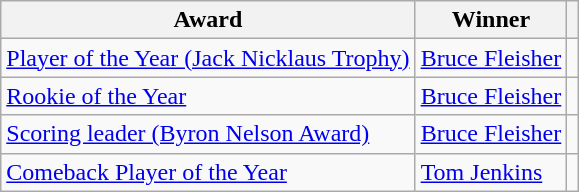<table class="wikitable">
<tr>
<th>Award</th>
<th>Winner</th>
<th></th>
</tr>
<tr>
<td><a href='#'>Player of the Year (Jack Nicklaus Trophy)</a></td>
<td> <a href='#'>Bruce Fleisher</a></td>
<td></td>
</tr>
<tr>
<td><a href='#'>Rookie of the Year</a></td>
<td> <a href='#'>Bruce Fleisher</a></td>
<td></td>
</tr>
<tr>
<td><a href='#'>Scoring leader (Byron Nelson Award)</a></td>
<td> <a href='#'>Bruce Fleisher</a></td>
<td></td>
</tr>
<tr>
<td><a href='#'>Comeback Player of the Year</a></td>
<td> <a href='#'>Tom Jenkins</a></td>
<td></td>
</tr>
</table>
